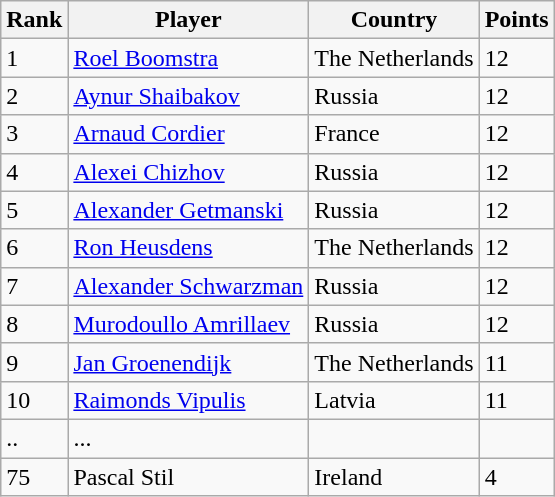<table class="wikitable">
<tr>
<th><strong>Rank</strong></th>
<th>Player</th>
<th>Country</th>
<th>Points</th>
</tr>
<tr>
<td>1</td>
<td><a href='#'>Roel Boomstra</a></td>
<td>The Netherlands</td>
<td>12</td>
</tr>
<tr>
<td>2</td>
<td><a href='#'>Aynur Shaibakov</a></td>
<td>Russia</td>
<td>12</td>
</tr>
<tr>
<td>3</td>
<td><a href='#'>Arnaud Cordier</a></td>
<td>France</td>
<td>12</td>
</tr>
<tr>
<td>4</td>
<td><a href='#'>Alexei Chizhov</a></td>
<td>Russia</td>
<td>12</td>
</tr>
<tr>
<td>5</td>
<td><a href='#'>Alexander Getmanski</a></td>
<td>Russia</td>
<td>12</td>
</tr>
<tr>
<td>6</td>
<td><a href='#'>Ron Heusdens</a></td>
<td>The Netherlands</td>
<td>12</td>
</tr>
<tr>
<td>7</td>
<td><a href='#'>Alexander Schwarzman</a></td>
<td>Russia</td>
<td>12</td>
</tr>
<tr>
<td>8</td>
<td><a href='#'>Murodoullo Amrillaev</a></td>
<td>Russia</td>
<td>12</td>
</tr>
<tr>
<td>9</td>
<td><a href='#'>Jan Groenendijk</a></td>
<td>The Netherlands</td>
<td>11</td>
</tr>
<tr>
<td>10</td>
<td><a href='#'>Raimonds Vipulis</a></td>
<td>Latvia</td>
<td>11</td>
</tr>
<tr>
<td>..</td>
<td>...</td>
<td></td>
<td></td>
</tr>
<tr>
<td>75</td>
<td>Pascal Stil</td>
<td>Ireland</td>
<td>4</td>
</tr>
</table>
